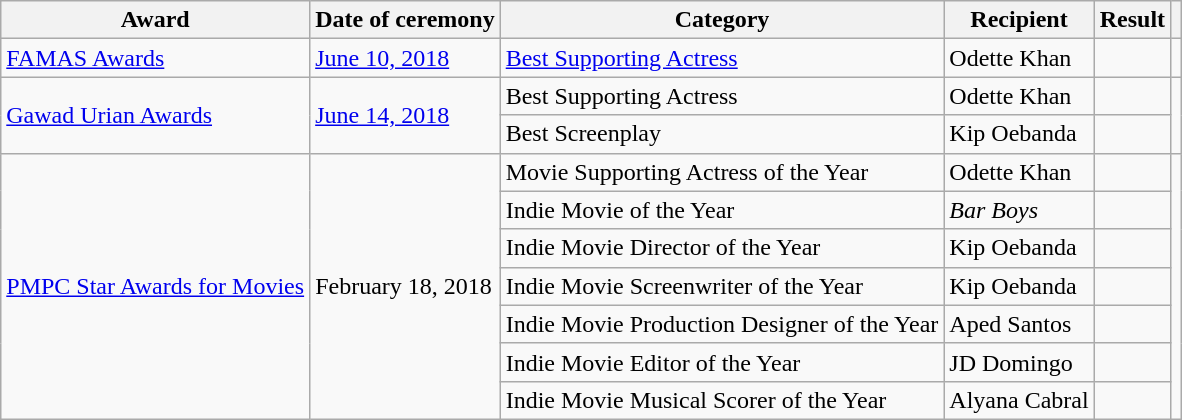<table class="wikitable sortable">
<tr>
<th>Award</th>
<th>Date of ceremony</th>
<th>Category</th>
<th>Recipient</th>
<th>Result</th>
<th></th>
</tr>
<tr>
<td><a href='#'>FAMAS Awards</a></td>
<td><a href='#'>June 10, 2018</a></td>
<td><a href='#'>Best Supporting Actress</a></td>
<td>Odette Khan</td>
<td></td>
<td style="text-align:center;"></td>
</tr>
<tr>
<td rowspan="2"><a href='#'>Gawad Urian Awards</a></td>
<td rowspan="2"><a href='#'>June 14, 2018</a></td>
<td>Best Supporting Actress</td>
<td>Odette Khan</td>
<td></td>
<td rowspan="2" style="text-align:center;"></td>
</tr>
<tr>
<td>Best Screenplay</td>
<td>Kip Oebanda</td>
<td></td>
</tr>
<tr>
<td rowspan="7"><a href='#'>PMPC Star Awards for Movies</a></td>
<td rowspan="7">February 18, 2018</td>
<td>Movie Supporting Actress of the Year</td>
<td>Odette Khan</td>
<td></td>
<td rowspan="7" style="text-align:center;"></td>
</tr>
<tr>
<td>Indie Movie of the Year</td>
<td><em>Bar Boys</em></td>
<td></td>
</tr>
<tr>
<td>Indie Movie Director of the Year</td>
<td>Kip Oebanda</td>
<td></td>
</tr>
<tr>
<td>Indie Movie Screenwriter of the Year</td>
<td>Kip Oebanda</td>
<td></td>
</tr>
<tr>
<td>Indie Movie Production Designer of the Year</td>
<td>Aped Santos</td>
<td></td>
</tr>
<tr>
<td>Indie Movie Editor of the Year</td>
<td>JD Domingo</td>
<td></td>
</tr>
<tr>
<td>Indie Movie Musical Scorer of the Year</td>
<td>Alyana Cabral</td>
<td></td>
</tr>
</table>
